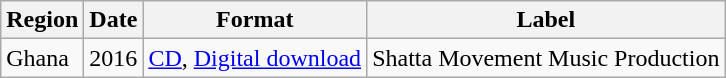<table class="wikitable sortable">
<tr>
<th>Region</th>
<th>Date</th>
<th>Format</th>
<th>Label</th>
</tr>
<tr>
<td>Ghana</td>
<td>2016</td>
<td><a href='#'>CD</a>, <a href='#'>Digital download</a></td>
<td>Shatta Movement Music Production</td>
</tr>
</table>
